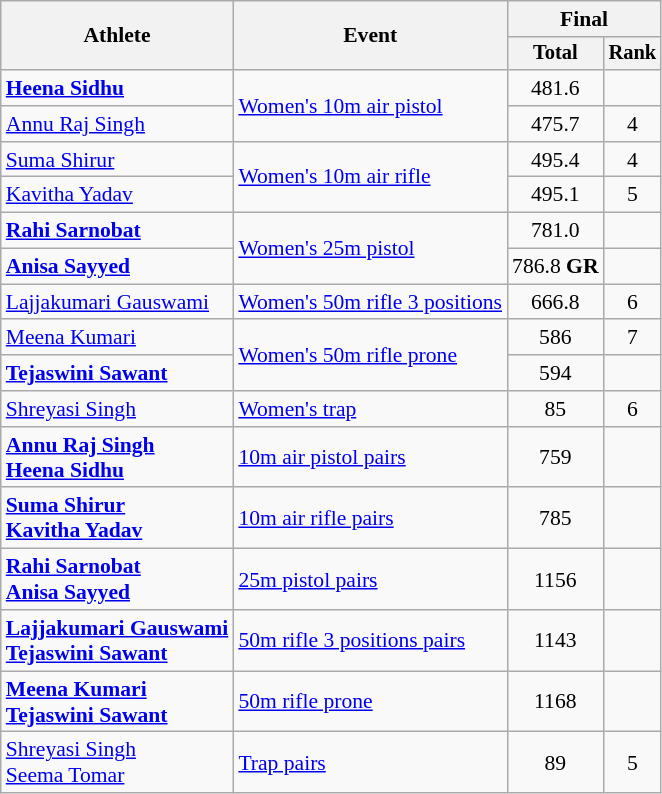<table class="wikitable" style="font-size:90%">
<tr>
<th rowspan="2">Athlete</th>
<th rowspan="2">Event</th>
<th colspan=2>Final</th>
</tr>
<tr style="font-size:95%">
<th>Total</th>
<th>Rank</th>
</tr>
<tr align=center>
<td align=left><strong><a href='#'>Heena Sidhu</a></strong></td>
<td align=left rowspan=2><a href='#'>Women's 10m air pistol</a></td>
<td>481.6</td>
<td></td>
</tr>
<tr align=center>
<td align=left><a href='#'>Annu Raj Singh</a></td>
<td>475.7</td>
<td>4</td>
</tr>
<tr align=center>
<td align=left><a href='#'>Suma Shirur</a></td>
<td align=left rowspan=2><a href='#'>Women's 10m air rifle</a></td>
<td>495.4</td>
<td>4</td>
</tr>
<tr align=center>
<td align=left><a href='#'>Kavitha Yadav</a></td>
<td>495.1</td>
<td>5</td>
</tr>
<tr align=center>
<td align=left><strong><a href='#'>Rahi Sarnobat</a></strong></td>
<td align=left rowspan=2><a href='#'>Women's 25m pistol</a></td>
<td>781.0</td>
<td></td>
</tr>
<tr align=center>
<td align=left><strong><a href='#'>Anisa Sayyed</a></strong></td>
<td>786.8 <strong>GR</strong></td>
<td></td>
</tr>
<tr align=center>
<td align=left><a href='#'>Lajjakumari Gauswami</a></td>
<td align=left><a href='#'>Women's 50m rifle 3 positions</a></td>
<td>666.8</td>
<td>6</td>
</tr>
<tr align=center>
<td align=left><a href='#'>Meena Kumari</a></td>
<td align=left rowspan=2><a href='#'>Women's 50m rifle prone</a></td>
<td>586</td>
<td>7</td>
</tr>
<tr align=center>
<td align=left><strong><a href='#'>Tejaswini Sawant</a></strong></td>
<td>594</td>
<td></td>
</tr>
<tr align=center>
<td align=left><a href='#'>Shreyasi Singh</a></td>
<td align=left><a href='#'>Women's trap</a></td>
<td>85</td>
<td>6</td>
</tr>
<tr align=center>
<td align=left><strong><a href='#'>Annu Raj Singh</a><br><a href='#'>Heena Sidhu</a></strong></td>
<td align=left><a href='#'>10m air pistol pairs</a></td>
<td>759</td>
<td></td>
</tr>
<tr align=center>
<td align=left><strong><a href='#'>Suma Shirur</a><br><a href='#'>Kavitha Yadav</a></strong></td>
<td align=left><a href='#'>10m air rifle pairs</a></td>
<td>785</td>
<td></td>
</tr>
<tr align=center>
<td align=left><strong><a href='#'>Rahi Sarnobat</a><br><a href='#'>Anisa Sayyed</a></strong></td>
<td align=left><a href='#'>25m pistol pairs</a></td>
<td>1156</td>
<td></td>
</tr>
<tr align=center>
<td align=left><strong><a href='#'>Lajjakumari Gauswami</a><br><a href='#'>Tejaswini Sawant</a></strong></td>
<td align=left><a href='#'>50m rifle 3 positions pairs</a></td>
<td>1143</td>
<td></td>
</tr>
<tr align=center>
<td align=left><strong><a href='#'>Meena Kumari</a><br><a href='#'>Tejaswini Sawant</a></strong></td>
<td align=left><a href='#'>50m rifle prone</a></td>
<td>1168</td>
<td></td>
</tr>
<tr align=center>
<td align=left><a href='#'>Shreyasi Singh</a><br><a href='#'>Seema Tomar</a></td>
<td align=left><a href='#'>Trap pairs</a></td>
<td>89</td>
<td>5</td>
</tr>
</table>
